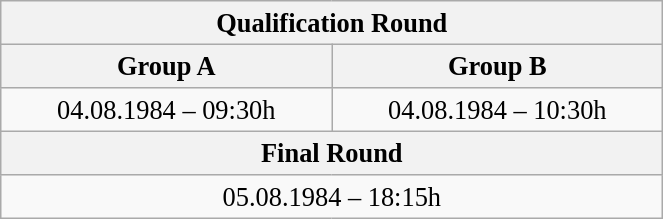<table class="wikitable" style=" text-align:center; font-size:110%;" width="35%">
<tr>
<th colspan="2">Qualification Round</th>
</tr>
<tr>
<th>Group A</th>
<th>Group B</th>
</tr>
<tr>
<td>04.08.1984 – 09:30h</td>
<td>04.08.1984 – 10:30h</td>
</tr>
<tr>
<th colspan="2">Final Round</th>
</tr>
<tr>
<td colspan="2">05.08.1984 – 18:15h</td>
</tr>
</table>
